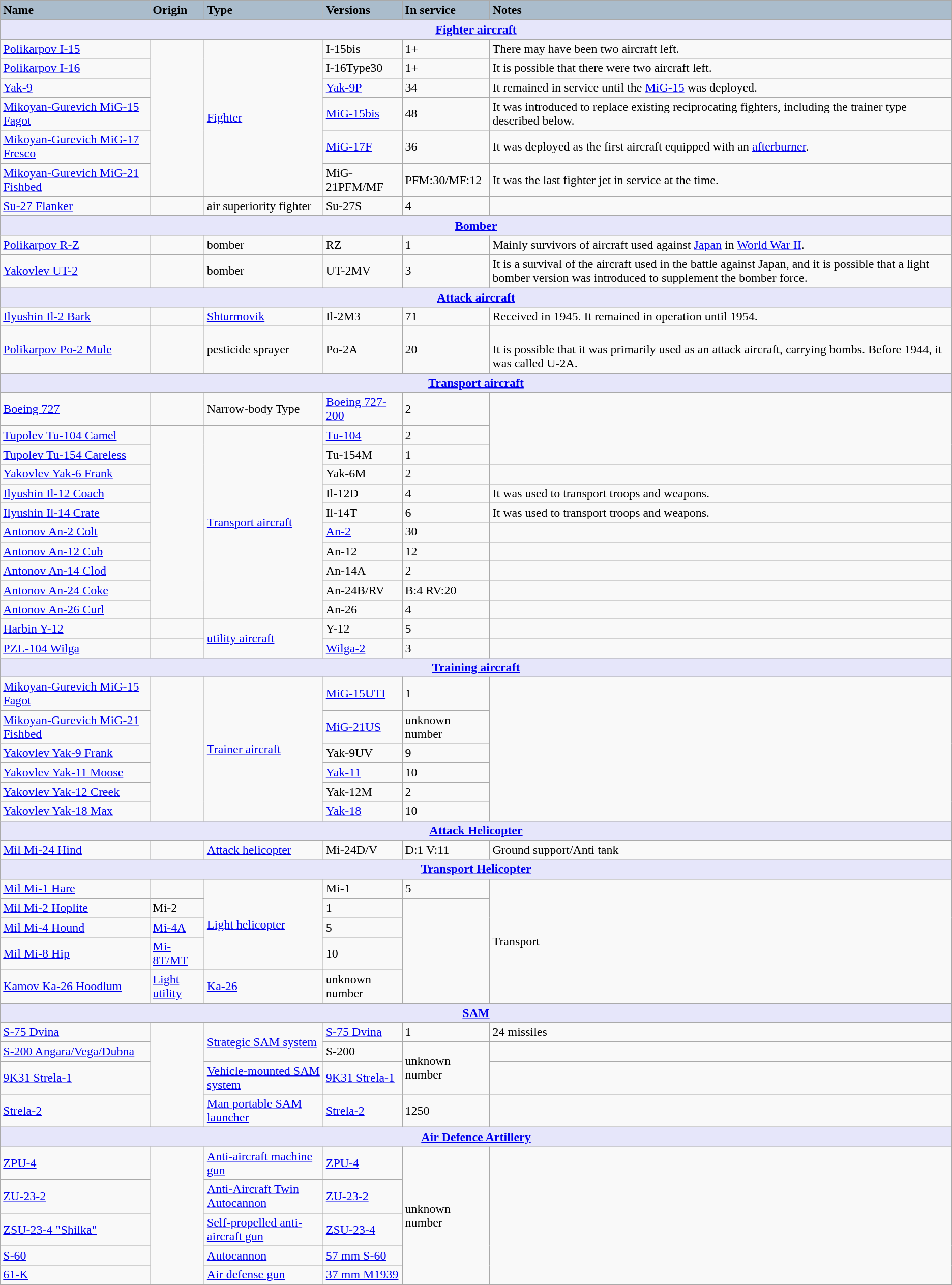<table class="wikitable">
<tr>
<th style="text-align: left; background: #aabccc;">Name</th>
<th style="text-align: left; background: #aabccc;">Origin</th>
<th style="text-align: left; background: #aabccc;">Type</th>
<th style="text-align: left; background: #aabccc;">Versions</th>
<th style="text-align: left; background: #aabccc;">In service</th>
<th style="text-align: left; background: #aabccc;">Notes</th>
</tr>
<tr>
<th colspan="6" style="align: center; background: lavender;"><strong><a href='#'>Fighter aircraft</a></strong></th>
</tr>
<tr>
<td><a href='#'>Polikarpov I-15</a></td>
<td rowspan="6"></td>
<td rowspan="6"><a href='#'>Fighter</a></td>
<td>I-15bis</td>
<td>1+</td>
<td>There may have been two aircraft left.</td>
</tr>
<tr>
<td><a href='#'>Polikarpov I-16</a></td>
<td>I-16Type30</td>
<td>1+</td>
<td>It is possible that there were two aircraft left.</td>
</tr>
<tr>
<td><a href='#'>Yak-9</a></td>
<td><a href='#'>Yak-9P</a></td>
<td>34</td>
<td>It remained in service until the <a href='#'>MiG-15</a> was deployed.</td>
</tr>
<tr>
<td><a href='#'>Mikoyan-Gurevich MiG-15 Fagot</a></td>
<td><a href='#'>MiG-15bis</a></td>
<td>48</td>
<td>It was introduced to replace existing reciprocating fighters, including the trainer type described below.</td>
</tr>
<tr>
<td><a href='#'>Mikoyan-Gurevich MiG-17 Fresco</a></td>
<td><a href='#'>MiG-17F</a></td>
<td>36</td>
<td>It was deployed as the first aircraft equipped with an <a href='#'>afterburner</a>.</td>
</tr>
<tr>
<td><a href='#'>Mikoyan-Gurevich MiG-21 Fishbed</a></td>
<td>MiG-21PFM/MF</td>
<td>PFM:30/MF:12</td>
<td>It was the last fighter jet in service at the time.</td>
</tr>
<tr>
<td><a href='#'>Su-27 Flanker</a></td>
<td></td>
<td>air superiority fighter</td>
<td>Su-27S</td>
<td>4</td>
<td></td>
</tr>
<tr>
<th colspan="6" style="align: center; background: lavender;"><strong><a href='#'>Bomber</a></strong></th>
</tr>
<tr>
<td><a href='#'>Polikarpov R-Z</a></td>
<td></td>
<td>bomber</td>
<td>RZ</td>
<td>1</td>
<td>Mainly survivors of aircraft used against <a href='#'>Japan</a> in <a href='#'>World War II</a>.</td>
</tr>
<tr>
<td><a href='#'>Yakovlev UT-2</a></td>
<td></td>
<td>bomber</td>
<td>UT-2MV</td>
<td>3</td>
<td>It is a survival of the aircraft used in the battle against Japan, and it is possible that a light bomber version was introduced to supplement the bomber force.</td>
</tr>
<tr>
<th colspan="6" style="align: center; background: lavender;"><strong><a href='#'>Attack aircraft</a></strong></th>
</tr>
<tr>
<td><a href='#'>Ilyushin Il-2 Bark</a></td>
<td></td>
<td><a href='#'>Shturmovik</a></td>
<td>Il-2M3</td>
<td>71</td>
<td>Received in 1945. It remained in operation until 1954.</td>
</tr>
<tr>
<td><a href='#'>Polikarpov Po-2 Mule</a></td>
<td></td>
<td>pesticide sprayer</td>
<td>Po-2A</td>
<td>20</td>
<td><br>It is possible that it was primarily used as an attack aircraft, carrying bombs. Before 1944, it was called U-2A.</td>
</tr>
<tr>
<th colspan="6" style="align: center; background: lavender;"><strong><a href='#'>Transport aircraft</a></strong></th>
</tr>
<tr>
<td><a href='#'>Boeing 727</a></td>
<td></td>
<td>Narrow-body Type</td>
<td><a href='#'>Boeing 727-200</a></td>
<td>2</td>
<td rowspan="3"></td>
</tr>
<tr>
<td><a href='#'>Tupolev Tu-104 Camel</a></td>
<td rowspan="10"></td>
<td rowspan="10"><a href='#'>Transport aircraft</a></td>
<td><a href='#'>Tu-104</a></td>
<td>2</td>
</tr>
<tr>
<td><a href='#'>Tupolev Tu-154 Careless</a></td>
<td>Tu-154M</td>
<td>1</td>
</tr>
<tr>
<td><a href='#'>Yakovlev Yak-6 Frank</a></td>
<td>Yak-6M</td>
<td>2</td>
<td></td>
</tr>
<tr>
<td><a href='#'>Ilyushin Il-12 Coach</a></td>
<td>Il-12D</td>
<td>4</td>
<td>It was used to transport troops and weapons.</td>
</tr>
<tr>
<td><a href='#'>Ilyushin Il-14 Crate</a></td>
<td>Il-14T</td>
<td>6</td>
<td>It was used to transport troops and weapons.</td>
</tr>
<tr>
<td><a href='#'>Antonov An-2 Colt</a></td>
<td><a href='#'>An-2</a></td>
<td>30</td>
<td></td>
</tr>
<tr>
<td><a href='#'>Antonov An-12 Cub</a></td>
<td>An-12</td>
<td>12</td>
<td></td>
</tr>
<tr>
<td><a href='#'>Antonov An-14 Clod</a></td>
<td>An-14A</td>
<td>2</td>
<td></td>
</tr>
<tr>
<td><a href='#'>Antonov An-24 Coke</a></td>
<td>An-24B/RV</td>
<td>B:4 RV:20</td>
<td></td>
</tr>
<tr>
<td><a href='#'>Antonov An-26 Curl</a></td>
<td>An-26</td>
<td>4</td>
<td></td>
</tr>
<tr>
<td><a href='#'>Harbin Y-12</a></td>
<td></td>
<td rowspan="2"><a href='#'>utility aircraft</a></td>
<td>Y-12</td>
<td>5</td>
<td></td>
</tr>
<tr>
<td><a href='#'>PZL-104 Wilga</a></td>
<td></td>
<td><a href='#'>Wilga-2</a></td>
<td>3</td>
<td></td>
</tr>
<tr>
<th colspan="6" style="align: center; background: lavender;"><strong><a href='#'>Training aircraft</a></strong></th>
</tr>
<tr>
<td><a href='#'>Mikoyan-Gurevich MiG-15 Fagot</a></td>
<td rowspan="6"></td>
<td rowspan="6"><a href='#'>Trainer aircraft</a></td>
<td><a href='#'>MiG-15UTI</a></td>
<td>1</td>
<td rowspan="6"></td>
</tr>
<tr>
<td><a href='#'>Mikoyan-Gurevich MiG-21 Fishbed</a></td>
<td><a href='#'>MiG-21US</a></td>
<td>unknown number</td>
</tr>
<tr>
<td><a href='#'>Yakovlev Yak-9 Frank</a></td>
<td>Yak-9UV</td>
<td>9</td>
</tr>
<tr>
<td><a href='#'>Yakovlev Yak-11 Moose</a></td>
<td><a href='#'>Yak-11</a></td>
<td>10</td>
</tr>
<tr>
<td><a href='#'>Yakovlev Yak-12 Creek</a></td>
<td>Yak-12M</td>
<td>2</td>
</tr>
<tr>
<td><a href='#'>Yakovlev Yak-18 Max</a></td>
<td><a href='#'>Yak-18</a></td>
<td>10</td>
</tr>
<tr>
<th colspan="6" style="align: center; background: lavender;"><strong><a href='#'>Attack Helicopter</a></strong></th>
</tr>
<tr>
<td><a href='#'>Mil Mi-24 Hind</a></td>
<td></td>
<td><a href='#'>Attack helicopter</a></td>
<td>Mi-24D/V</td>
<td>D:1 V:11</td>
<td>Ground support/Anti tank</td>
</tr>
<tr>
<th colspan="6" style="align: center; background: lavender;"><strong><a href='#'>Transport Helicopter</a></strong></th>
</tr>
<tr>
<td><a href='#'>Mil Mi-1 Hare</a></td>
<td></td>
<td rowspan="4"><a href='#'>Light helicopter</a></td>
<td>Mi-1</td>
<td>5</td>
<td rowspan="5">Transport</td>
</tr>
<tr>
<td><a href='#'>Mil Mi-2 Hoplite</a></td>
<td>Mi-2</td>
<td>1</td>
</tr>
<tr>
<td><a href='#'>Mil Mi-4 Hound</a></td>
<td><a href='#'>Mi-4A</a></td>
<td>5</td>
</tr>
<tr>
<td><a href='#'>Mil Mi-8 Hip</a></td>
<td><a href='#'>Mi-8T/MT</a></td>
<td>10</td>
</tr>
<tr>
<td><a href='#'>Kamov Ka-26 Hoodlum</a></td>
<td><a href='#'>Light utility</a></td>
<td><a href='#'>Ka-26</a></td>
<td>unknown number</td>
</tr>
<tr>
<th colspan="6" style="align: center; background: lavender;"><strong><a href='#'>SAM</a></strong></th>
</tr>
<tr>
<td><a href='#'>S-75 Dvina</a></td>
<td rowspan="4"></td>
<td rowspan="2"><a href='#'>Strategic SAM system</a></td>
<td><a href='#'>S-75 Dvina</a></td>
<td>1</td>
<td>24 missiles</td>
</tr>
<tr>
<td><a href='#'>S-200 Angara/Vega/Dubna</a></td>
<td>S-200</td>
<td rowspan="2">unknown number</td>
<td></td>
</tr>
<tr>
<td><a href='#'>9K31 Strela-1</a></td>
<td><a href='#'>Vehicle-mounted SAM system</a></td>
<td><a href='#'>9K31 Strela-1</a></td>
<td></td>
</tr>
<tr>
<td><a href='#'>Strela-2</a></td>
<td><a href='#'>Man portable SAM launcher</a></td>
<td><a href='#'>Strela-2</a></td>
<td>1250</td>
<td></td>
</tr>
<tr>
<th colspan="6" style="align: center; background: lavender;"><strong><a href='#'>Air Defence Artillery</a></strong></th>
</tr>
<tr>
<td><a href='#'> ZPU-4</a></td>
<td rowspan="5"></td>
<td><a href='#'>Anti-aircraft machine gun</a></td>
<td><a href='#'>ZPU-4</a></td>
<td rowspan="5">unknown number</td>
<td rowspan="5"></td>
</tr>
<tr>
<td><a href='#'>ZU-23-2</a></td>
<td><a href='#'>Anti-Aircraft Twin Autocannon</a></td>
<td><a href='#'>ZU-23-2</a></td>
</tr>
<tr>
<td><a href='#'>ZSU-23-4 "Shilka"</a></td>
<td><a href='#'>Self-propelled anti-aircraft gun</a></td>
<td><a href='#'>ZSU-23-4</a></td>
</tr>
<tr>
<td><a href='#'>S-60</a></td>
<td><a href='#'>Autocannon</a></td>
<td><a href='#'>57&nbsp;mm S-60</a></td>
</tr>
<tr>
<td><a href='#'>61-K</a></td>
<td><a href='#'>Air defense gun</a></td>
<td><a href='#'>37&nbsp;mm M1939</a></td>
</tr>
</table>
